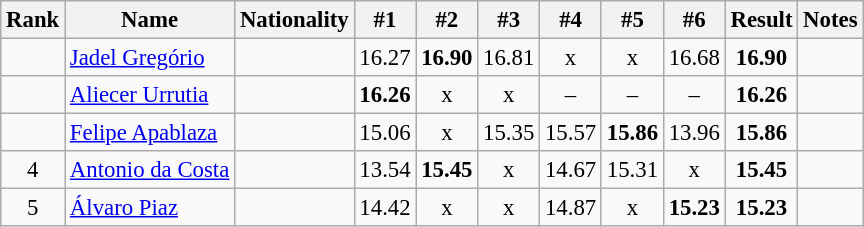<table class="wikitable sortable" style="text-align:center;font-size:95%">
<tr>
<th>Rank</th>
<th>Name</th>
<th>Nationality</th>
<th>#1</th>
<th>#2</th>
<th>#3</th>
<th>#4</th>
<th>#5</th>
<th>#6</th>
<th>Result</th>
<th>Notes</th>
</tr>
<tr>
<td></td>
<td align=left><a href='#'>Jadel Gregório</a></td>
<td align=left></td>
<td>16.27</td>
<td><strong>16.90</strong></td>
<td>16.81</td>
<td>x</td>
<td>x</td>
<td>16.68</td>
<td><strong>16.90</strong></td>
<td></td>
</tr>
<tr>
<td></td>
<td align=left><a href='#'>Aliecer Urrutia</a></td>
<td align=left></td>
<td><strong>16.26</strong></td>
<td>x</td>
<td>x</td>
<td>–</td>
<td>–</td>
<td>–</td>
<td><strong>16.26</strong></td>
<td></td>
</tr>
<tr>
<td></td>
<td align=left><a href='#'>Felipe Apablaza</a></td>
<td align=left></td>
<td>15.06</td>
<td>x</td>
<td>15.35</td>
<td>15.57</td>
<td><strong>15.86</strong></td>
<td>13.96</td>
<td><strong>15.86</strong></td>
<td></td>
</tr>
<tr>
<td>4</td>
<td align=left><a href='#'>Antonio da Costa</a></td>
<td align=left></td>
<td>13.54</td>
<td><strong>15.45</strong></td>
<td>x</td>
<td>14.67</td>
<td>15.31</td>
<td>x</td>
<td><strong>15.45</strong></td>
<td></td>
</tr>
<tr>
<td>5</td>
<td align=left><a href='#'>Álvaro Piaz</a></td>
<td align=left></td>
<td>14.42</td>
<td>x</td>
<td>x</td>
<td>14.87</td>
<td>x</td>
<td><strong>15.23</strong></td>
<td><strong>15.23</strong></td>
<td></td>
</tr>
</table>
